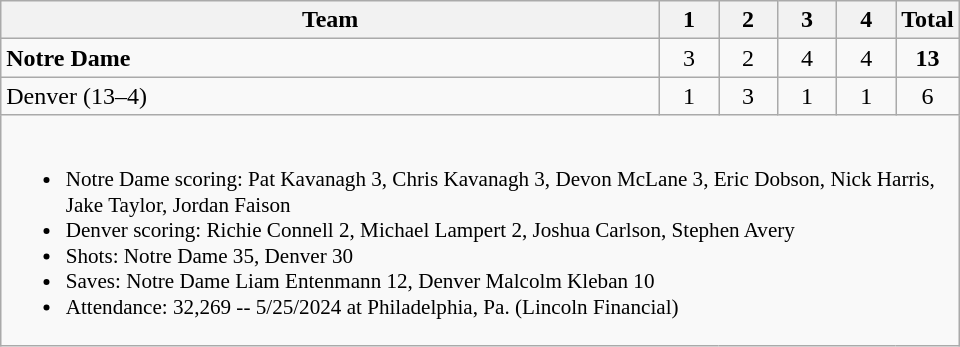<table class="wikitable" style="text-align:center; max-width:40em">
<tr>
<th>Team</th>
<th style="width:2em">1</th>
<th style="width:2em">2</th>
<th style="width:2em">3</th>
<th style="width:2em">4</th>
<th style="width:2em">Total</th>
</tr>
<tr>
<td style="text-align:left"><strong>Notre Dame</strong></td>
<td>3</td>
<td>2</td>
<td>4</td>
<td>4</td>
<td><strong>13</strong></td>
</tr>
<tr>
<td style="text-align:left">Denver (13–4)</td>
<td>1</td>
<td>3</td>
<td>1</td>
<td>1</td>
<td>6</td>
</tr>
<tr>
<td colspan=6 style="text-align:left; font-size:88%;"><br><ul><li>Notre Dame scoring: Pat Kavanagh 3, Chris Kavanagh 3, Devon McLane 3, Eric Dobson, Nick Harris, Jake Taylor, Jordan Faison</li><li>Denver scoring: Richie Connell 2, Michael Lampert 2, Joshua Carlson, Stephen Avery</li><li>Shots: Notre Dame 35, Denver 30</li><li>Saves: Notre Dame Liam Entenmann 12, Denver Malcolm Kleban 10</li><li>Attendance: 32,269 -- 5/25/2024 at Philadelphia, Pa. (Lincoln Financial)</li></ul></td>
</tr>
</table>
